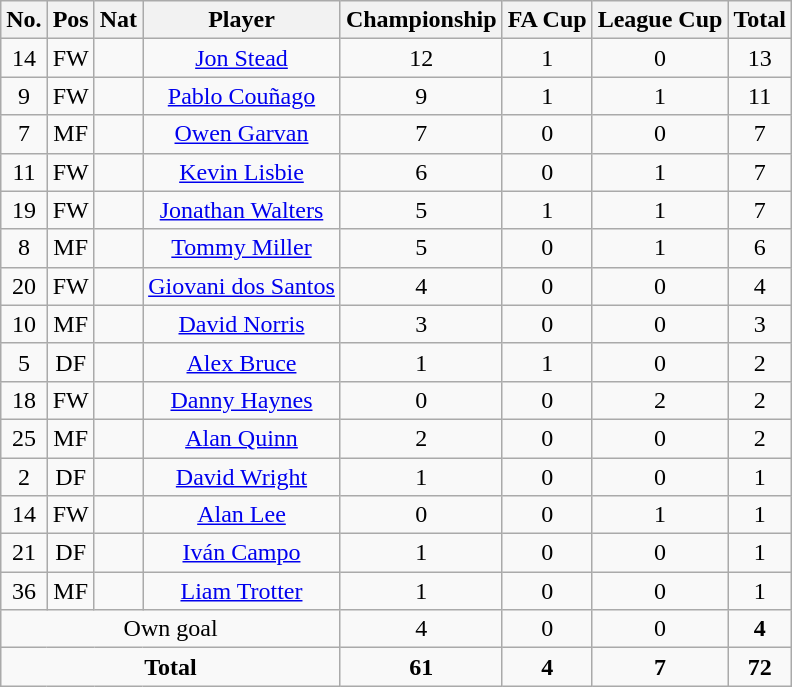<table class="wikitable" style="text-align: center;">
<tr>
<th width=0%>No.</th>
<th width=0%>Pos</th>
<th width=0%>Nat</th>
<th width=0%>Player</th>
<th width=0%>Championship</th>
<th width=0%>FA Cup</th>
<th width=0%>League Cup</th>
<th width=0%>Total</th>
</tr>
<tr>
<td>14</td>
<td>FW</td>
<td></td>
<td><a href='#'>Jon Stead</a></td>
<td>12</td>
<td>1</td>
<td>0</td>
<td>13</td>
</tr>
<tr>
<td>9</td>
<td>FW</td>
<td></td>
<td><a href='#'>Pablo Couñago</a></td>
<td>9</td>
<td>1</td>
<td>1</td>
<td>11</td>
</tr>
<tr>
<td>7</td>
<td>MF</td>
<td></td>
<td><a href='#'>Owen Garvan</a></td>
<td>7</td>
<td>0</td>
<td>0</td>
<td>7</td>
</tr>
<tr>
<td>11</td>
<td>FW</td>
<td></td>
<td><a href='#'>Kevin Lisbie</a></td>
<td>6</td>
<td>0</td>
<td>1</td>
<td>7</td>
</tr>
<tr>
<td>19</td>
<td>FW</td>
<td></td>
<td><a href='#'>Jonathan Walters</a></td>
<td>5</td>
<td>1</td>
<td>1</td>
<td>7</td>
</tr>
<tr>
<td>8</td>
<td>MF</td>
<td></td>
<td><a href='#'>Tommy Miller</a></td>
<td>5</td>
<td>0</td>
<td>1</td>
<td>6</td>
</tr>
<tr>
<td>20</td>
<td>FW</td>
<td></td>
<td><a href='#'>Giovani dos Santos</a></td>
<td>4</td>
<td>0</td>
<td>0</td>
<td>4</td>
</tr>
<tr>
<td>10</td>
<td>MF</td>
<td></td>
<td><a href='#'>David Norris</a></td>
<td>3</td>
<td>0</td>
<td>0</td>
<td>3</td>
</tr>
<tr>
<td>5</td>
<td>DF</td>
<td></td>
<td><a href='#'>Alex Bruce</a></td>
<td>1</td>
<td>1</td>
<td>0</td>
<td>2</td>
</tr>
<tr>
<td>18</td>
<td>FW</td>
<td></td>
<td><a href='#'>Danny Haynes</a></td>
<td>0</td>
<td>0</td>
<td>2</td>
<td>2</td>
</tr>
<tr>
<td>25</td>
<td>MF</td>
<td></td>
<td><a href='#'>Alan Quinn</a></td>
<td>2</td>
<td>0</td>
<td>0</td>
<td>2</td>
</tr>
<tr>
<td>2</td>
<td>DF</td>
<td></td>
<td><a href='#'>David Wright</a></td>
<td>1</td>
<td>0</td>
<td>0</td>
<td>1</td>
</tr>
<tr>
<td>14</td>
<td>FW</td>
<td></td>
<td><a href='#'>Alan Lee</a></td>
<td>0</td>
<td>0</td>
<td>1</td>
<td>1</td>
</tr>
<tr>
<td>21</td>
<td>DF</td>
<td></td>
<td><a href='#'>Iván Campo</a></td>
<td>1</td>
<td>0</td>
<td>0</td>
<td>1</td>
</tr>
<tr>
<td>36</td>
<td>MF</td>
<td></td>
<td><a href='#'>Liam Trotter</a></td>
<td>1</td>
<td>0</td>
<td>0</td>
<td>1</td>
</tr>
<tr>
<td colspan=4>Own goal</td>
<td>4</td>
<td>0</td>
<td>0</td>
<td><strong>4</strong></td>
</tr>
<tr>
<td colspan=4><strong>Total</strong></td>
<td><strong>61</strong></td>
<td><strong>4</strong></td>
<td><strong>7</strong></td>
<td><strong>72</strong></td>
</tr>
</table>
